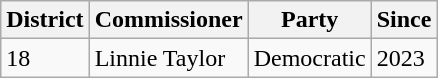<table class="wikitable">
<tr>
<th>District</th>
<th>Commissioner</th>
<th>Party</th>
<th>Since</th>
</tr>
<tr>
<td>18</td>
<td>Linnie Taylor</td>
<td>Democratic</td>
<td>2023</td>
</tr>
</table>
